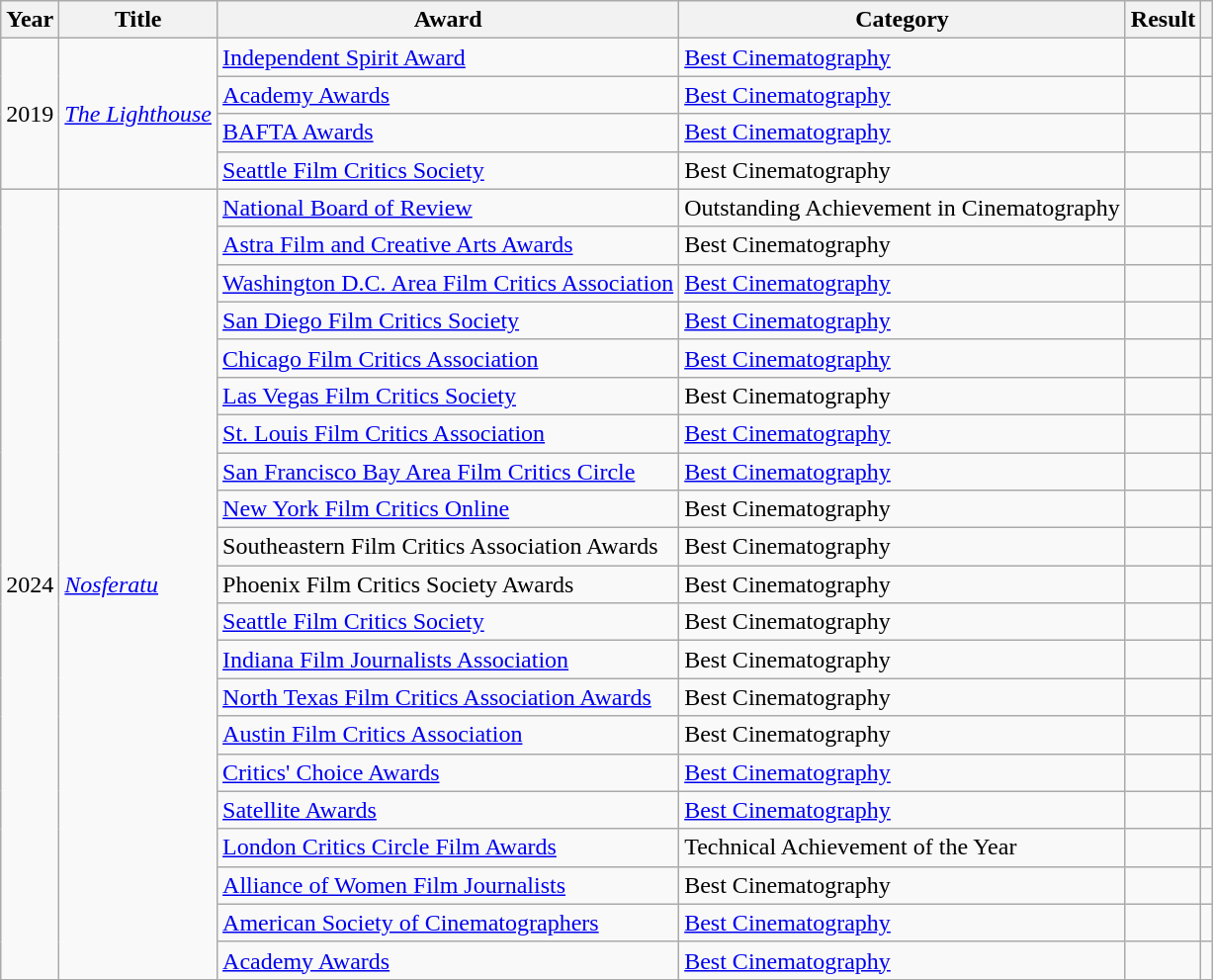<table class="wikitable sortable">
<tr>
<th>Year</th>
<th>Title</th>
<th>Award</th>
<th>Category</th>
<th>Result</th>
<th></th>
</tr>
<tr>
<td rowspan="4">2019</td>
<td rowspan="4" data-sort-value="Lighthouse, The"><em><a href='#'>The Lighthouse</a></em></td>
<td><a href='#'>Independent Spirit Award</a></td>
<td><a href='#'>Best Cinematography</a></td>
<td></td>
<td></td>
</tr>
<tr>
<td><a href='#'>Academy Awards</a></td>
<td><a href='#'>Best Cinematography</a></td>
<td></td>
<td></td>
</tr>
<tr>
<td><a href='#'>BAFTA Awards</a></td>
<td><a href='#'>Best Cinematography</a></td>
<td></td>
<td></td>
</tr>
<tr>
<td><a href='#'>Seattle Film Critics Society</a></td>
<td>Best Cinematography</td>
<td></td>
<td></td>
</tr>
<tr>
<td rowspan="21">2024</td>
<td rowspan="21"><em><a href='#'>Nosferatu</a></em></td>
<td><a href='#'>National Board of Review</a></td>
<td>Outstanding Achievement in Cinematography</td>
<td></td>
<td></td>
</tr>
<tr>
<td><a href='#'>Astra Film and Creative Arts Awards</a></td>
<td>Best Cinematography</td>
<td></td>
<td></td>
</tr>
<tr>
<td><a href='#'>Washington D.C. Area Film Critics Association</a></td>
<td><a href='#'>Best Cinematography</a></td>
<td></td>
<td></td>
</tr>
<tr>
<td><a href='#'>San Diego Film Critics Society</a></td>
<td><a href='#'>Best Cinematography</a></td>
<td></td>
<td></td>
</tr>
<tr>
<td><a href='#'>Chicago Film Critics Association</a></td>
<td><a href='#'>Best Cinematography</a></td>
<td></td>
<td></td>
</tr>
<tr>
<td><a href='#'>Las Vegas Film Critics Society</a></td>
<td>Best Cinematography</td>
<td></td>
<td></td>
</tr>
<tr>
<td><a href='#'>St. Louis Film Critics Association</a></td>
<td><a href='#'>Best Cinematography</a></td>
<td></td>
<td></td>
</tr>
<tr>
<td><a href='#'>San Francisco Bay Area Film Critics Circle</a></td>
<td><a href='#'>Best Cinematography</a></td>
<td></td>
<td></td>
</tr>
<tr>
<td><a href='#'>New York Film Critics Online</a></td>
<td>Best Cinematography</td>
<td></td>
<td></td>
</tr>
<tr>
<td>Southeastern Film Critics Association Awards</td>
<td>Best Cinematography</td>
<td></td>
<td></td>
</tr>
<tr>
<td>Phoenix Film Critics Society Awards</td>
<td>Best Cinematography</td>
<td></td>
<td></td>
</tr>
<tr>
<td><a href='#'>Seattle Film Critics Society</a></td>
<td>Best Cinematography</td>
<td></td>
<td></td>
</tr>
<tr>
<td><a href='#'>Indiana Film Journalists Association</a></td>
<td>Best Cinematography</td>
<td></td>
<td></td>
</tr>
<tr>
<td><a href='#'>North Texas Film Critics Association Awards</a></td>
<td>Best Cinematography</td>
<td></td>
<td></td>
</tr>
<tr>
<td><a href='#'>Austin Film Critics Association</a></td>
<td>Best Cinematography</td>
<td></td>
<td></td>
</tr>
<tr>
<td><a href='#'>Critics' Choice Awards</a></td>
<td><a href='#'>Best Cinematography</a></td>
<td></td>
<td></td>
</tr>
<tr>
<td><a href='#'>Satellite Awards</a></td>
<td><a href='#'>Best Cinematography</a></td>
<td></td>
<td></td>
</tr>
<tr>
<td><a href='#'>London Critics Circle Film Awards</a></td>
<td>Technical Achievement of the Year</td>
<td></td>
<td></td>
</tr>
<tr>
<td><a href='#'>Alliance of Women Film Journalists</a></td>
<td>Best Cinematography</td>
<td></td>
<td></td>
</tr>
<tr>
<td><a href='#'>American Society of Cinematographers</a></td>
<td><a href='#'>Best Cinematography</a></td>
<td></td>
<td></td>
</tr>
<tr>
<td><a href='#'>Academy Awards</a></td>
<td><a href='#'>Best Cinematography</a></td>
<td></td>
<td></td>
</tr>
</table>
